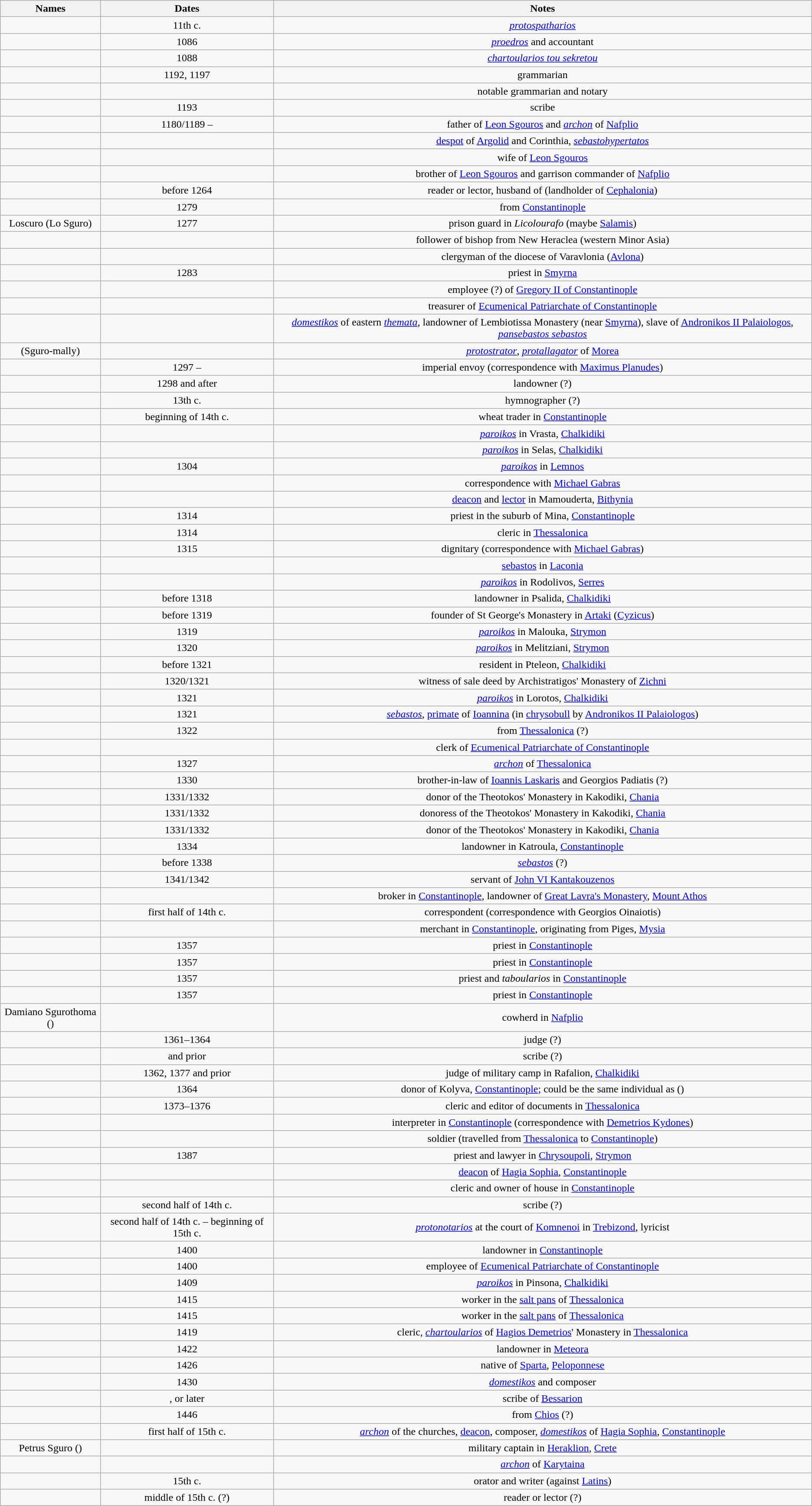<table class="wikitable" style="text-align: center">
<tr>
<th>Names</th>
<th>Dates</th>
<th>Notes</th>
</tr>
<tr>
<td></td>
<td>11th c.</td>
<td><em><a href='#'>protospatharios</a></em></td>
</tr>
<tr>
<td></td>
<td>1086</td>
<td><em><a href='#'>proedros</a></em> and accountant</td>
</tr>
<tr>
<td></td>
<td>1088</td>
<td><em><a href='#'>chartoularios tou sekretou</a></em></td>
</tr>
<tr>
<td></td>
<td>1192, 1197</td>
<td>grammarian</td>
</tr>
<tr>
<td></td>
<td></td>
<td>notable grammarian and notary</td>
</tr>
<tr>
<td></td>
<td>1193</td>
<td>scribe</td>
</tr>
<tr>
<td></td>
<td>1180/1189 – </td>
<td>father of <a href='#'>Leon Sgouros</a> and <em><a href='#'>archon</a></em> of <a href='#'>Nafplio</a></td>
</tr>
<tr>
<td></td>
<td></td>
<td><a href='#'>despot</a> of <a href='#'>Argolid</a> and Corinthia, <em><a href='#'>sebastohypertatos</a></em></td>
</tr>
<tr>
<td></td>
<td></td>
<td>wife of <a href='#'>Leon Sgouros</a></td>
</tr>
<tr>
<td></td>
<td></td>
<td>brother of <a href='#'>Leon Sgouros</a> and garrison commander of <a href='#'>Nafplio</a></td>
</tr>
<tr>
<td></td>
<td>before 1264</td>
<td>reader or lector, husband of  (landholder of <a href='#'>Cephalonia</a>)</td>
</tr>
<tr>
<td></td>
<td>1279</td>
<td>from <a href='#'>Constantinople</a></td>
</tr>
<tr>
<td>Loscuro (Lo Sguro)</td>
<td>1277</td>
<td>prison guard in <em>Licolourafo</em> (maybe <a href='#'>Salamis</a>)</td>
</tr>
<tr>
<td></td>
<td></td>
<td>follower of bishop from New Heraclea (western Minor Asia)</td>
</tr>
<tr>
<td></td>
<td></td>
<td>clergyman of the diocese of Varavlonia (<a href='#'>Avlona</a>)</td>
</tr>
<tr>
<td></td>
<td>1283</td>
<td>priest in <a href='#'>Smyrna</a></td>
</tr>
<tr>
<td></td>
<td></td>
<td>employee (?) of <a href='#'>Gregory II of Constantinople</a></td>
</tr>
<tr>
<td></td>
<td></td>
<td>treasurer of <a href='#'>Ecumenical Patriarchate of Constantinople</a></td>
</tr>
<tr>
<td></td>
<td></td>
<td><em><a href='#'>domestikos</a></em> of eastern <em><a href='#'>themata</a></em>, landowner of Lembiotissa Monastery (near <a href='#'>Smyrna</a>), slave of <a href='#'>Andronikos II Palaiologos</a>, <em><a href='#'>pansebastos sebastos</a></em></td>
</tr>
<tr>
<td> (Sguro-mally)</td>
<td></td>
<td><em><a href='#'>protostrator</a></em>, <em><a href='#'>protallagator</a></em> of <a href='#'>Morea</a></td>
</tr>
<tr>
<td></td>
<td>1297 – </td>
<td>imperial envoy (correspondence with <a href='#'>Maximus Planudes</a>)</td>
</tr>
<tr>
<td></td>
<td>1298 and after</td>
<td>landowner (?)</td>
</tr>
<tr>
<td></td>
<td>13th c.</td>
<td>hymnographer (?)</td>
</tr>
<tr>
<td></td>
<td>beginning of 14th c.</td>
<td>wheat trader in <a href='#'>Constantinople</a></td>
</tr>
<tr>
<td></td>
<td></td>
<td><em><a href='#'>paroikos</a></em> in Vrasta, <a href='#'>Chalkidiki</a></td>
</tr>
<tr>
<td></td>
<td></td>
<td><em><a href='#'>paroikos</a></em> in Selas, <a href='#'>Chalkidiki</a></td>
</tr>
<tr>
<td></td>
<td>1304</td>
<td><em><a href='#'>paroikos</a></em> in <a href='#'>Lemnos</a></td>
</tr>
<tr>
<td></td>
<td></td>
<td>correspondence with <a href='#'>Michael Gabras</a></td>
</tr>
<tr>
<td></td>
<td></td>
<td><a href='#'>deacon</a> and <a href='#'>lector</a> in Mamouderta, <a href='#'>Bithynia</a></td>
</tr>
<tr>
<td></td>
<td>1314</td>
<td>priest in the suburb of Mina, <a href='#'>Constantinople</a></td>
</tr>
<tr>
<td></td>
<td>1314</td>
<td>cleric in <a href='#'>Thessalonica</a></td>
</tr>
<tr>
<td></td>
<td>1315</td>
<td>dignitary (correspondence with <a href='#'>Michael Gabras</a>)</td>
</tr>
<tr>
<td></td>
<td></td>
<td><a href='#'>sebastos</a> in <a href='#'>Laconia</a></td>
</tr>
<tr>
<td></td>
<td></td>
<td><em><a href='#'>paroikos</a></em> in Rodolivos, <a href='#'>Serres</a></td>
</tr>
<tr>
<td></td>
<td>before 1318</td>
<td>landowner in Psalida, <a href='#'>Chalkidiki</a></td>
</tr>
<tr>
<td></td>
<td>before 1319</td>
<td>founder of St George's Monastery in <a href='#'>Artaki</a> (<a href='#'>Cyzicus</a>)</td>
</tr>
<tr>
<td></td>
<td>1319</td>
<td><em><a href='#'>paroikos</a></em> in Malouka, <a href='#'>Strymon</a></td>
</tr>
<tr>
<td></td>
<td>1320</td>
<td><em><a href='#'>paroikos</a></em> in Melitziani, <a href='#'>Strymon</a></td>
</tr>
<tr>
<td></td>
<td>before 1321</td>
<td>resident in Pteleon, <a href='#'>Chalkidiki</a></td>
</tr>
<tr>
<td></td>
<td>1320/1321</td>
<td>witness of sale deed by Archistratigos' Monastery of <a href='#'>Zichni</a></td>
</tr>
<tr>
<td></td>
<td>1321</td>
<td><em><a href='#'>paroikos</a></em> in Lorotos, <a href='#'>Chalkidiki</a></td>
</tr>
<tr>
<td></td>
<td>1321</td>
<td><em><a href='#'>sebastos</a></em>, <a href='#'>primate</a> of <a href='#'>Ioannina</a> (in <a href='#'>chrysobull</a> by <a href='#'>Andronikos II Palaiologos</a>)</td>
</tr>
<tr>
<td></td>
<td>1322</td>
<td>from <a href='#'>Thessalonica</a> (?)</td>
</tr>
<tr>
<td></td>
<td></td>
<td>clerk of <a href='#'>Ecumenical Patriarchate of Constantinople</a></td>
</tr>
<tr>
<td></td>
<td>1327</td>
<td><em><a href='#'>archon</a></em> of <a href='#'>Thessalonica</a></td>
</tr>
<tr>
<td></td>
<td>1330</td>
<td>brother-in-law of <a href='#'>Ioannis Laskaris</a> and Georgios Padiatis (?)</td>
</tr>
<tr>
<td></td>
<td>1331/1332</td>
<td>donor of the Theotokos' Monastery in Kakodiki, <a href='#'>Chania</a></td>
</tr>
<tr>
<td></td>
<td>1331/1332</td>
<td>donoress of the Theotokos' Monastery in Kakodiki, <a href='#'>Chania</a></td>
</tr>
<tr>
<td></td>
<td>1331/1332</td>
<td>donor of the Theotokos' Monastery in Kakodiki, <a href='#'>Chania</a></td>
</tr>
<tr>
<td></td>
<td>1334</td>
<td>landowner in Katroula, <a href='#'>Constantinople</a></td>
</tr>
<tr>
<td></td>
<td>before 1338</td>
<td><em><a href='#'>sebastos</a></em> (?)</td>
</tr>
<tr>
<td></td>
<td>1341/1342</td>
<td>servant of <a href='#'>John VI Kantakouzenos</a></td>
</tr>
<tr>
<td></td>
<td></td>
<td>broker in <a href='#'>Constantinople</a>, landowner of <a href='#'>Great Lavra's Monastery</a>, <a href='#'>Mount Athos</a></td>
</tr>
<tr>
<td></td>
<td>first half of 14th c.</td>
<td>correspondent (correspondence with Georgios Oinaiotis)</td>
</tr>
<tr>
<td></td>
<td></td>
<td>merchant in <a href='#'>Constantinople</a>, originating from Piges, <a href='#'>Mysia</a></td>
</tr>
<tr>
<td></td>
<td>1357</td>
<td>priest in <a href='#'>Constantinople</a></td>
</tr>
<tr>
<td></td>
<td>1357</td>
<td>priest in <a href='#'>Constantinople</a></td>
</tr>
<tr>
<td></td>
<td>1357</td>
<td>priest and <em>taboularios</em> in <a href='#'>Constantinople</a></td>
</tr>
<tr>
<td></td>
<td>1357</td>
<td>priest in <a href='#'>Constantinople</a></td>
</tr>
<tr>
<td>Damiano Sgurothoma ()</td>
<td></td>
<td>cowherd in <a href='#'>Nafplio</a></td>
</tr>
<tr>
<td></td>
<td>1361–1364</td>
<td>judge (?)</td>
</tr>
<tr>
<td></td>
<td> and prior</td>
<td>scribe (?)</td>
</tr>
<tr>
<td></td>
<td>1362, 1377 and prior</td>
<td>judge of military camp in Rafalion, <a href='#'>Chalkidiki</a></td>
</tr>
<tr>
<td></td>
<td>1364</td>
<td>donor of Kolyva, <a href='#'>Constantinople</a>; could be the same individual as ()</td>
</tr>
<tr>
<td></td>
<td>1373–1376</td>
<td>cleric and editor of documents in <a href='#'>Thessalonica</a></td>
</tr>
<tr>
<td></td>
<td></td>
<td>interpreter in <a href='#'>Constantinople</a> (correspondence with <a href='#'>Demetrios Kydones</a>)</td>
</tr>
<tr>
<td></td>
<td></td>
<td>soldier (travelled from <a href='#'>Thessalonica</a> to <a href='#'>Constantinople</a>)</td>
</tr>
<tr>
<td></td>
<td>1387</td>
<td>priest and lawyer in <a href='#'>Chrysoupoli</a>, <a href='#'>Strymon</a></td>
</tr>
<tr>
<td></td>
<td></td>
<td><a href='#'>deacon</a> of <a href='#'>Hagia Sophia</a>, <a href='#'>Constantinople</a></td>
</tr>
<tr>
<td></td>
<td></td>
<td>cleric and owner of house in <a href='#'>Constantinople</a></td>
</tr>
<tr>
<td></td>
<td>second half of 14th c.</td>
<td>scribe (?)</td>
</tr>
<tr>
<td></td>
<td>second half of 14th c. – beginning of 15th c.</td>
<td><em><a href='#'>protonotarios</a></em> at the court of <a href='#'>Komnenoi</a> in <a href='#'>Trebizond</a>, lyricist</td>
</tr>
<tr>
<td></td>
<td>1400</td>
<td>landowner in <a href='#'>Constantinople</a></td>
</tr>
<tr>
<td></td>
<td>1400</td>
<td>employee of <a href='#'>Ecumenical Patriarchate of Constantinople</a></td>
</tr>
<tr>
<td></td>
<td>1409</td>
<td><em><a href='#'>paroikos</a></em> in Pinsona, <a href='#'>Chalkidiki</a></td>
</tr>
<tr>
<td></td>
<td>1415</td>
<td>worker in the <a href='#'>salt pans</a> of <a href='#'>Thessalonica</a></td>
</tr>
<tr>
<td></td>
<td>1415</td>
<td>worker in the <a href='#'>salt pans</a> of <a href='#'>Thessalonica</a></td>
</tr>
<tr>
<td></td>
<td>1419</td>
<td>cleric, <em><a href='#'>chartoularios</a></em> of <a href='#'>Hagios Demetrios</a>' Monastery in <a href='#'>Thessalonica</a></td>
</tr>
<tr>
<td></td>
<td>1422</td>
<td>landowner in <a href='#'>Meteora</a></td>
</tr>
<tr>
<td></td>
<td>1426</td>
<td>native of <a href='#'>Sparta</a>, <a href='#'>Peloponnese</a></td>
</tr>
<tr>
<td></td>
<td>1430</td>
<td><em><a href='#'>domestikos</a></em> and composer</td>
</tr>
<tr>
<td></td>
<td>,  or later</td>
<td>scribe of <a href='#'>Bessarion</a></td>
</tr>
<tr>
<td></td>
<td>1446</td>
<td>from <a href='#'>Chios</a> (?)</td>
</tr>
<tr>
<td></td>
<td>first half of 15th c.</td>
<td><em><a href='#'>archon</a></em> of the churches, <a href='#'>deacon</a>, composer, <em><a href='#'>domestikos</a></em> of <a href='#'>Hagia Sophia</a>, <a href='#'>Constantinople</a></td>
</tr>
<tr>
<td>Petrus Sguro ()</td>
<td></td>
<td>military captain in <a href='#'>Heraklion</a>, <a href='#'>Crete</a></td>
</tr>
<tr>
<td></td>
<td></td>
<td><em><a href='#'>archon</a></em> of <a href='#'>Karytaina</a></td>
</tr>
<tr>
<td></td>
<td>15th c.</td>
<td>orator and writer (against <a href='#'>Latins</a>)</td>
</tr>
<tr>
<td></td>
<td>middle of 15th c. (?)</td>
<td>reader or lector (?)</td>
</tr>
</table>
